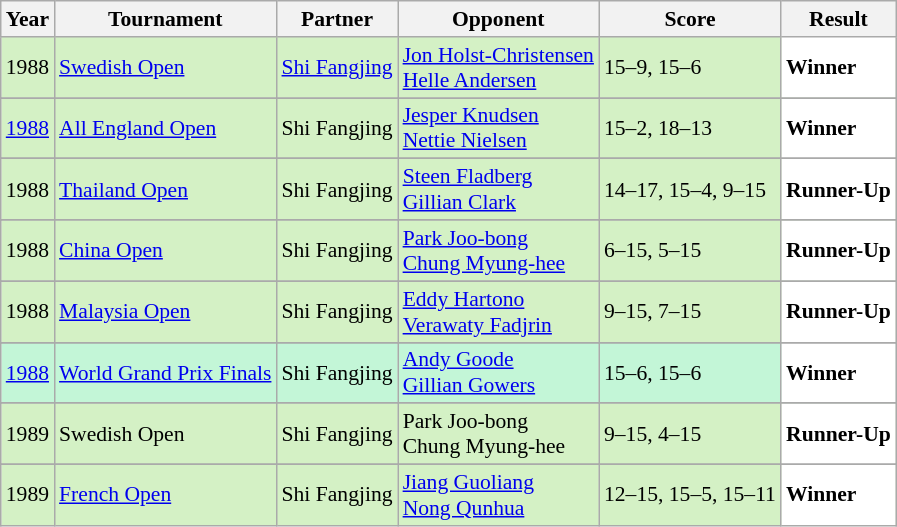<table class="sortable wikitable" style="font-size: 90%;">
<tr>
<th>Year</th>
<th>Tournament</th>
<th>Partner</th>
<th>Opponent</th>
<th>Score</th>
<th>Result</th>
</tr>
<tr style="background:#D4F1C5">
<td align="center">1988</td>
<td align="left"><a href='#'>Swedish Open</a></td>
<td align="left"> <a href='#'>Shi Fangjing</a></td>
<td align="left"> <a href='#'>Jon Holst-Christensen</a> <br> <a href='#'>Helle Andersen</a></td>
<td align="left">15–9, 15–6</td>
<td style="text-align:left; background:white"> <strong>Winner</strong></td>
</tr>
<tr>
</tr>
<tr style="background:#D4F1C5">
<td align="center"><a href='#'>1988</a></td>
<td align="left"><a href='#'>All England Open</a></td>
<td align="left"> Shi Fangjing</td>
<td align="left"> <a href='#'>Jesper Knudsen</a> <br> <a href='#'>Nettie Nielsen</a></td>
<td align="left">15–2, 18–13</td>
<td style="text-align:left; background:white"> <strong>Winner</strong></td>
</tr>
<tr>
</tr>
<tr style="background:#D4F1C5">
<td align="center">1988</td>
<td align="left"><a href='#'>Thailand Open</a></td>
<td align="left"> Shi Fangjing</td>
<td align="left"> <a href='#'>Steen Fladberg</a><br> <a href='#'>Gillian Clark</a></td>
<td align="left">14–17, 15–4, 9–15</td>
<td style="text-align:left; background: white"> <strong>Runner-Up</strong></td>
</tr>
<tr>
</tr>
<tr style="background:#D4F1C5">
<td align="center">1988</td>
<td align="left"><a href='#'>China Open</a></td>
<td align="left"> Shi Fangjing</td>
<td align="left"> <a href='#'>Park Joo-bong</a><br> <a href='#'>Chung Myung-hee</a></td>
<td align="left">6–15, 5–15</td>
<td style="text-align:left; background: white"> <strong>Runner-Up</strong></td>
</tr>
<tr>
</tr>
<tr style="background:#D4F1C5">
<td align="center">1988</td>
<td align="left"><a href='#'>Malaysia Open</a></td>
<td align="left"> Shi Fangjing</td>
<td align="left"> <a href='#'>Eddy Hartono</a><br> <a href='#'>Verawaty Fadjrin</a></td>
<td align="left">9–15, 7–15</td>
<td style="text-align:left; background: white"> <strong>Runner-Up</strong></td>
</tr>
<tr>
</tr>
<tr style="background:#C3F6D7">
<td align="center"><a href='#'>1988</a></td>
<td align="left"><a href='#'>World Grand Prix Finals</a></td>
<td align="left"> Shi Fangjing</td>
<td align="left"> <a href='#'>Andy Goode</a> <br> <a href='#'>Gillian Gowers</a></td>
<td align="left">15–6, 15–6</td>
<td style="text-align:left; background:white"> <strong>Winner</strong></td>
</tr>
<tr>
</tr>
<tr style="background:#D4F1C5">
<td align="center">1989</td>
<td align="left">Swedish Open</td>
<td align="left"> Shi Fangjing</td>
<td align="left"> Park Joo-bong<br> Chung Myung-hee</td>
<td align="left">9–15, 4–15</td>
<td style="text-align:left; background:white"> <strong>Runner-Up</strong></td>
</tr>
<tr>
</tr>
<tr style="background:#D4F1C5">
<td align="center">1989</td>
<td align="left"><a href='#'>French Open</a></td>
<td align="left"> Shi Fangjing</td>
<td align="left"> <a href='#'>Jiang Guoliang</a><br> <a href='#'>Nong Qunhua</a></td>
<td align="left">12–15, 15–5, 15–11</td>
<td style="text-align:left; background:white"> <strong>Winner</strong></td>
</tr>
</table>
